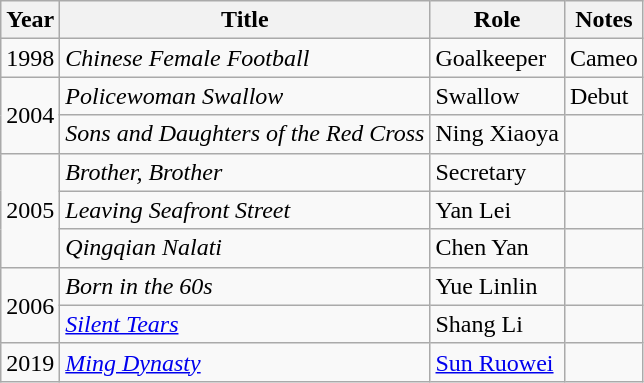<table class="wikitable sortable">
<tr>
<th>Year</th>
<th>Title</th>
<th>Role</th>
<th class="unsortable">Notes</th>
</tr>
<tr>
<td>1998</td>
<td><em>Chinese Female Football</em></td>
<td>Goalkeeper</td>
<td>Cameo</td>
</tr>
<tr>
<td rowspan="2">2004</td>
<td><em>Policewoman Swallow</em></td>
<td>Swallow</td>
<td>Debut</td>
</tr>
<tr>
<td><em>Sons and Daughters of the Red Cross</em></td>
<td>Ning Xiaoya</td>
<td></td>
</tr>
<tr>
<td rowspan=3>2005</td>
<td><em>Brother, Brother</em></td>
<td>Secretary</td>
<td></td>
</tr>
<tr>
<td><em>Leaving Seafront Street</em></td>
<td>Yan Lei</td>
<td></td>
</tr>
<tr>
<td><em>Qingqian Nalati</em></td>
<td>Chen Yan</td>
<td></td>
</tr>
<tr>
<td rowspan="2">2006</td>
<td><em>Born in the 60s</em></td>
<td>Yue Linlin</td>
<td></td>
</tr>
<tr>
<td><em><a href='#'>Silent Tears</a></em></td>
<td>Shang Li</td>
<td></td>
</tr>
<tr>
<td>2019</td>
<td><em><a href='#'>Ming Dynasty</a></em></td>
<td><a href='#'>Sun Ruowei</a></td>
<td></td>
</tr>
</table>
